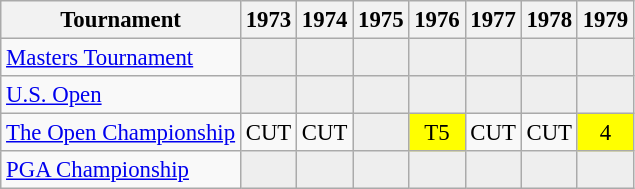<table class="wikitable" style="font-size:95%;text-align:center;">
<tr>
<th>Tournament</th>
<th>1973</th>
<th>1974</th>
<th>1975</th>
<th>1976</th>
<th>1977</th>
<th>1978</th>
<th>1979</th>
</tr>
<tr>
<td align=left><a href='#'>Masters Tournament</a></td>
<td style="background:#eeeeee;"></td>
<td style="background:#eeeeee;"></td>
<td style="background:#eeeeee;"></td>
<td style="background:#eeeeee;"></td>
<td style="background:#eeeeee;"></td>
<td style="background:#eeeeee;"></td>
<td style="background:#eeeeee;"></td>
</tr>
<tr>
<td align=left><a href='#'>U.S. Open</a></td>
<td style="background:#eeeeee;"></td>
<td style="background:#eeeeee;"></td>
<td style="background:#eeeeee;"></td>
<td style="background:#eeeeee;"></td>
<td style="background:#eeeeee;"></td>
<td style="background:#eeeeee;"></td>
<td style="background:#eeeeee;"></td>
</tr>
<tr>
<td align=left><a href='#'>The Open Championship</a></td>
<td>CUT</td>
<td>CUT</td>
<td style="background:#eeeeee;"></td>
<td style="background:yellow;">T5</td>
<td>CUT</td>
<td>CUT</td>
<td style="background:yellow;">4</td>
</tr>
<tr>
<td align=left><a href='#'>PGA Championship</a></td>
<td style="background:#eeeeee;"></td>
<td style="background:#eeeeee;"></td>
<td style="background:#eeeeee;"></td>
<td style="background:#eeeeee;"></td>
<td style="background:#eeeeee;"></td>
<td style="background:#eeeeee;"></td>
<td style="background:#eeeeee;"></td>
</tr>
</table>
